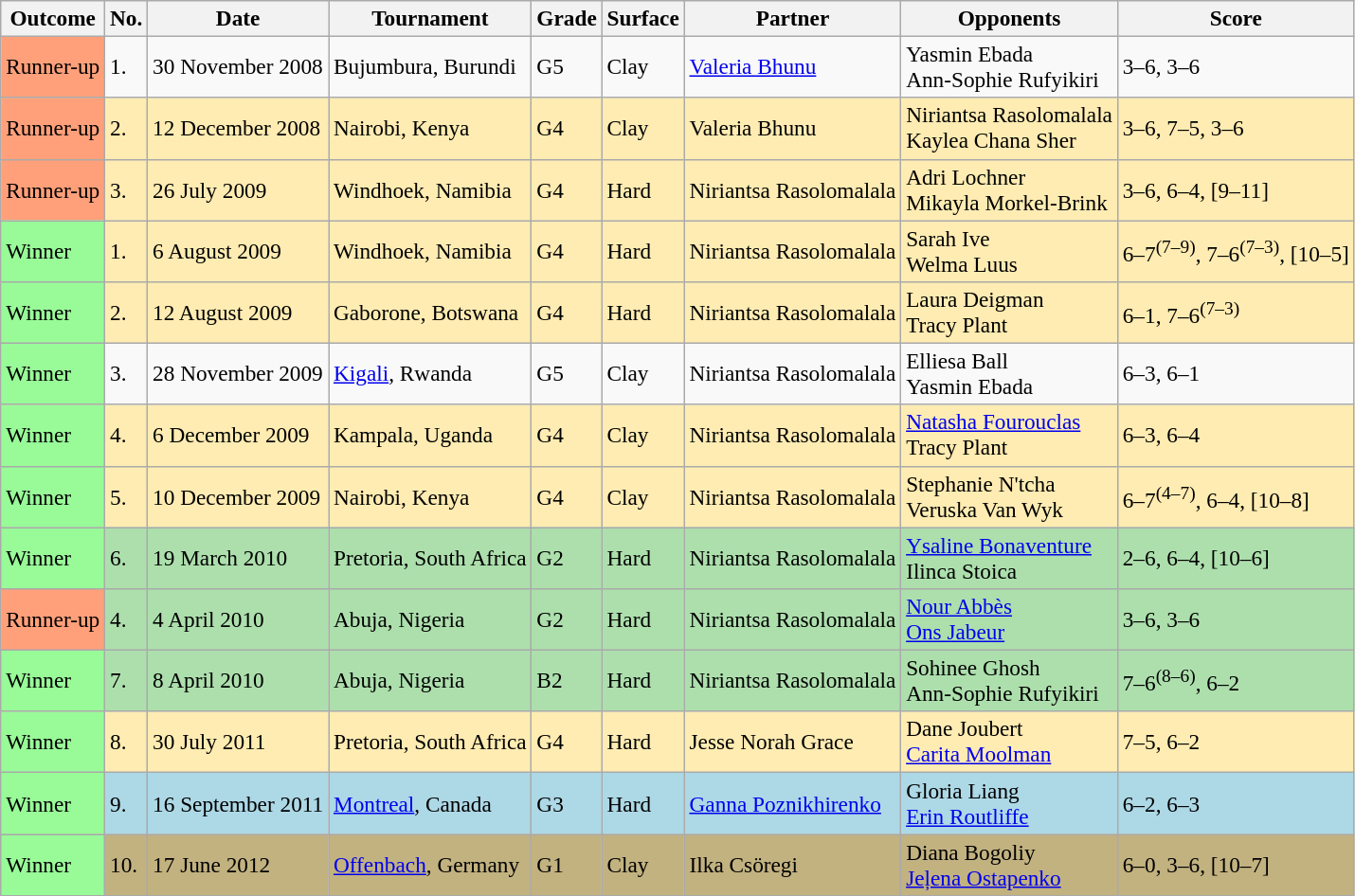<table class="sortable wikitable" style=font-size:97%>
<tr>
<th>Outcome</th>
<th>No.</th>
<th>Date</th>
<th>Tournament</th>
<th>Grade</th>
<th>Surface</th>
<th>Partner</th>
<th>Opponents</th>
<th>Score</th>
</tr>
<tr>
<td style="background:#ffa07a;">Runner-up</td>
<td>1.</td>
<td>30 November 2008</td>
<td>Bujumbura, Burundi</td>
<td>G5</td>
<td>Clay</td>
<td> <a href='#'>Valeria Bhunu</a></td>
<td> Yasmin Ebada <br>  Ann-Sophie Rufyikiri</td>
<td>3–6, 3–6</td>
</tr>
<tr bgcolor=#ffecb2>
<td style="background:#ffa07a;">Runner-up</td>
<td>2.</td>
<td>12 December 2008</td>
<td>Nairobi, Kenya</td>
<td>G4</td>
<td>Clay</td>
<td> Valeria Bhunu</td>
<td> Niriantsa Rasolomalala <br>  Kaylea Chana Sher</td>
<td>3–6, 7–5, 3–6</td>
</tr>
<tr bgcolor=#ffecb2>
<td style="background:#ffa07a;">Runner-up</td>
<td>3.</td>
<td>26 July 2009</td>
<td>Windhoek, Namibia</td>
<td>G4</td>
<td>Hard</td>
<td> Niriantsa Rasolomalala</td>
<td> Adri Lochner <br>  Mikayla Morkel-Brink</td>
<td>3–6, 6–4, [9–11]</td>
</tr>
<tr bgcolor=#ffecb2>
<td bgcolor="98FB98">Winner</td>
<td>1.</td>
<td>6 August 2009</td>
<td>Windhoek, Namibia</td>
<td>G4</td>
<td>Hard</td>
<td> Niriantsa Rasolomalala</td>
<td> Sarah Ive <br>  Welma Luus</td>
<td>6–7<sup>(7–9)</sup>, 7–6<sup>(7–3)</sup>, [10–5]</td>
</tr>
<tr bgcolor=#ffecb2>
<td bgcolor="98FB98">Winner</td>
<td>2.</td>
<td>12 August 2009</td>
<td>Gaborone, Botswana</td>
<td>G4</td>
<td>Hard</td>
<td> Niriantsa Rasolomalala</td>
<td> Laura Deigman <br>  Tracy Plant</td>
<td>6–1, 7–6<sup>(7–3)</sup></td>
</tr>
<tr>
<td bgcolor="98FB98">Winner</td>
<td>3.</td>
<td>28 November 2009</td>
<td><a href='#'>Kigali</a>, Rwanda</td>
<td>G5</td>
<td>Clay</td>
<td> Niriantsa Rasolomalala</td>
<td> Elliesa Ball <br>  Yasmin Ebada</td>
<td>6–3, 6–1</td>
</tr>
<tr bgcolor=#ffecb2>
<td bgcolor="98FB98">Winner</td>
<td>4.</td>
<td>6 December 2009</td>
<td>Kampala, Uganda</td>
<td>G4</td>
<td>Clay</td>
<td> Niriantsa Rasolomalala</td>
<td> <a href='#'>Natasha Fourouclas</a> <br>  Tracy Plant</td>
<td>6–3, 6–4</td>
</tr>
<tr bgcolor=#ffecb2>
<td bgcolor="98FB98">Winner</td>
<td>5.</td>
<td>10 December 2009</td>
<td>Nairobi, Kenya</td>
<td>G4</td>
<td>Clay</td>
<td> Niriantsa Rasolomalala</td>
<td> Stephanie N'tcha <br>  Veruska Van Wyk</td>
<td>6–7<sup>(4–7)</sup>, 6–4, [10–8]</td>
</tr>
<tr bgcolor="#ADDFAD">
<td bgcolor="98FB98">Winner</td>
<td>6.</td>
<td>19 March 2010</td>
<td>Pretoria, South Africa</td>
<td>G2</td>
<td>Hard</td>
<td> Niriantsa Rasolomalala</td>
<td> <a href='#'>Ysaline Bonaventure</a> <br>  Ilinca Stoica</td>
<td>2–6, 6–4, [10–6]</td>
</tr>
<tr bgcolor="#ADDFAD">
<td style="background:#ffa07a;">Runner-up</td>
<td>4.</td>
<td>4 April 2010</td>
<td>Abuja, Nigeria</td>
<td>G2</td>
<td>Hard</td>
<td> Niriantsa Rasolomalala</td>
<td> <a href='#'>Nour Abbès</a> <br>  <a href='#'>Ons Jabeur</a></td>
<td>3–6, 3–6</td>
</tr>
<tr bgcolor="#ADDFAD">
<td bgcolor="98FB98">Winner</td>
<td>7.</td>
<td>8 April 2010</td>
<td>Abuja, Nigeria</td>
<td>B2</td>
<td>Hard</td>
<td> Niriantsa Rasolomalala</td>
<td> Sohinee Ghosh <br>  Ann-Sophie Rufyikiri</td>
<td>7–6<sup>(8–6)</sup>, 6–2</td>
</tr>
<tr bgcolor=#ffecb2>
<td bgcolor="98FB98">Winner</td>
<td>8.</td>
<td>30 July 2011</td>
<td>Pretoria, South Africa</td>
<td>G4</td>
<td>Hard</td>
<td> Jesse Norah Grace</td>
<td> Dane Joubert <br>  <a href='#'>Carita Moolman</a></td>
<td>7–5, 6–2</td>
</tr>
<tr bgcolor="lightblue">
<td bgcolor="98FB98">Winner</td>
<td>9.</td>
<td>16 September 2011</td>
<td><a href='#'>Montreal</a>, Canada</td>
<td>G3</td>
<td>Hard</td>
<td> <a href='#'>Ganna Poznikhirenko</a></td>
<td> Gloria Liang <br>  <a href='#'>Erin Routliffe</a></td>
<td>6–2, 6–3</td>
</tr>
<tr bgcolor=#C2B280>
<td bgcolor="98FB98">Winner</td>
<td>10.</td>
<td>17 June 2012</td>
<td><a href='#'>Offenbach</a>, Germany</td>
<td>G1</td>
<td>Clay</td>
<td> Ilka Csöregi</td>
<td> Diana Bogoliy <br>  <a href='#'>Jeļena Ostapenko</a></td>
<td>6–0, 3–6, [10–7]</td>
</tr>
</table>
